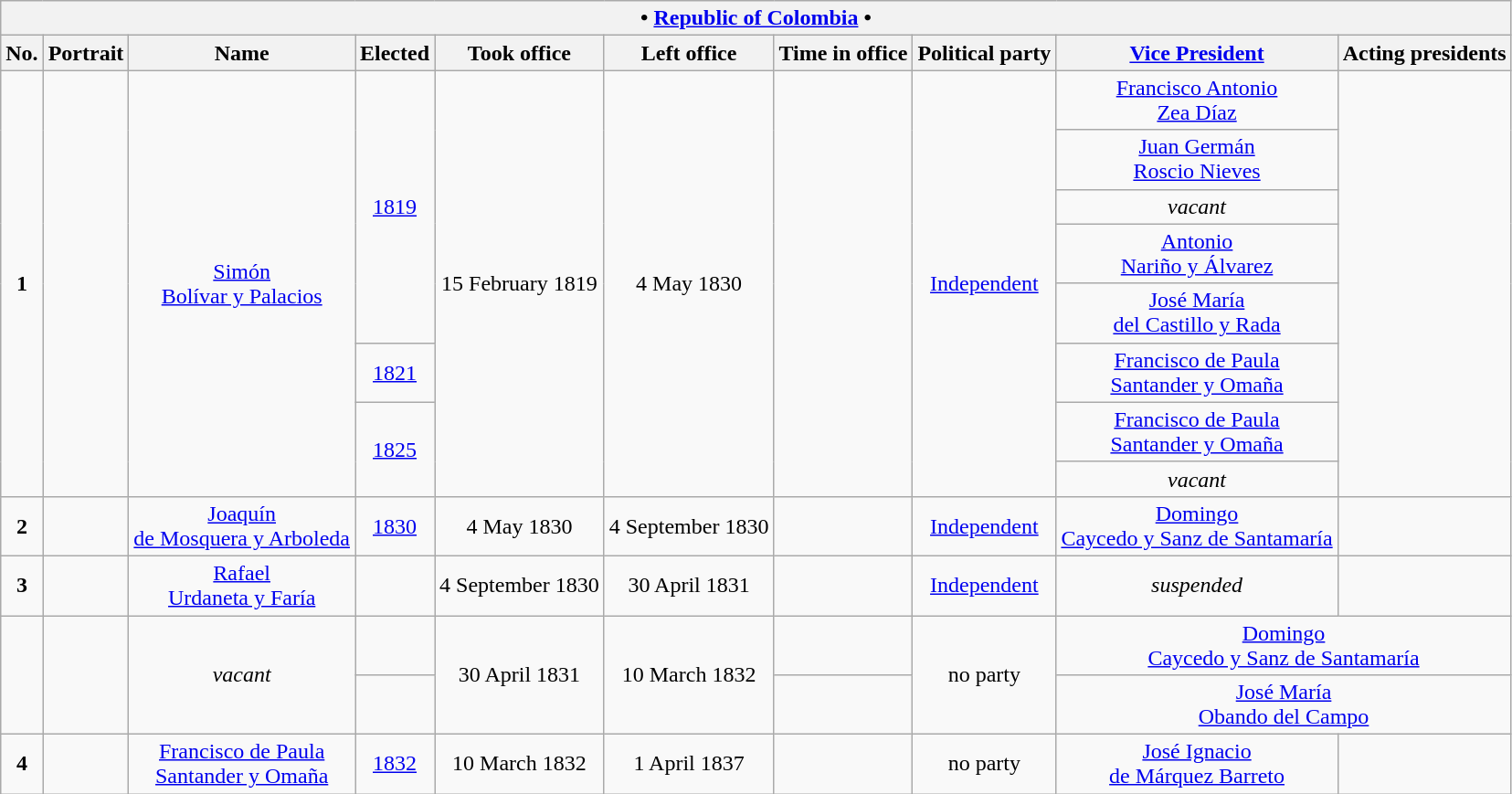<table class="wikitable" style="text-align: center;">
<tr>
<th colspan="10"> • <a href='#'>Republic of Colombia</a> • </th>
</tr>
<tr>
<th>No.<br></th>
<th>Portrait</th>
<th>Name<br></th>
<th>Elected</th>
<th>Took office</th>
<th>Left office</th>
<th><strong>Time in office</strong></th>
<th>Political party</th>
<th><a href='#'>Vice President</a></th>
<th>Acting presidents</th>
</tr>
<tr>
<td rowspan="8"><strong>1</strong></td>
<td rowspan="8"></td>
<td rowspan="8"><a href='#'>Simón<br>Bolívar y Palacios</a><br></td>
<td rowspan="5"><a href='#'>1819</a></td>
<td rowspan="8">15 February 1819</td>
<td rowspan="8">4 May 1830<br></td>
<td rowspan="8"></td>
<td rowspan="8"><a href='#'>Independent</a></td>
<td><a href='#'>Francisco Antonio<br>Zea Díaz</a><br></td>
<td rowspan="8"></td>
</tr>
<tr>
<td><a href='#'>Juan Germán<br>Roscio Nieves</a><br></td>
</tr>
<tr>
<td><em>vacant</em><br></td>
</tr>
<tr>
<td><a href='#'>Antonio<br>Nariño y Álvarez</a><br></td>
</tr>
<tr>
<td><a href='#'>José María<br>del Castillo y Rada</a><br></td>
</tr>
<tr>
<td><a href='#'>1821</a></td>
<td><a href='#'>Francisco de Paula<br>Santander y Omaña</a><br></td>
</tr>
<tr>
<td rowspan="2"><a href='#'>1825</a></td>
<td><a href='#'>Francisco de Paula<br>Santander y Omaña</a><br></td>
</tr>
<tr>
<td><em>vacant</em><br></td>
</tr>
<tr>
<td><strong>2</strong></td>
<td></td>
<td><a href='#'>Joaquín <br>de Mosquera y Arboleda</a><br></td>
<td><a href='#'>1830</a></td>
<td>4 May 1830</td>
<td>4 September 1830</td>
<td></td>
<td><a href='#'>Independent</a></td>
<td><a href='#'>Domingo<br>Caycedo y Sanz de Santamaría</a><br></td>
<td></td>
</tr>
<tr>
<td><strong>3</strong></td>
<td></td>
<td><a href='#'>Rafael<br>Urdaneta y Faría</a><br></td>
<td></td>
<td>4 September 1830<br></td>
<td>30 April 1831</td>
<td></td>
<td><a href='#'>Independent</a></td>
<td><em>suspended</em><br></td>
<td></td>
</tr>
<tr>
<td rowspan="2"></td>
<td rowspan="2"></td>
<td rowspan="2"><em>vacant</em></td>
<td></td>
<td rowspan="2">30 April 1831</td>
<td rowspan="2">10 March 1832</td>
<td></td>
<td rowspan="2">no party</td>
<td colspan="2"><a href='#'>Domingo<br>Caycedo y Sanz de Santamaría</a><br></td>
</tr>
<tr>
<td></td>
<td></td>
<td colspan="2"><a href='#'>José María<br>Obando del Campo</a><br></td>
</tr>
<tr>
<td><strong>4</strong></td>
<td></td>
<td><a href='#'>Francisco de Paula<br>Santander y Omaña</a><br></td>
<td><a href='#'>1832</a></td>
<td>10 March 1832</td>
<td>1 April 1837</td>
<td></td>
<td>no party</td>
<td><a href='#'>José Ignacio<br>de Márquez Barreto</a><br></td>
<td></td>
</tr>
</table>
